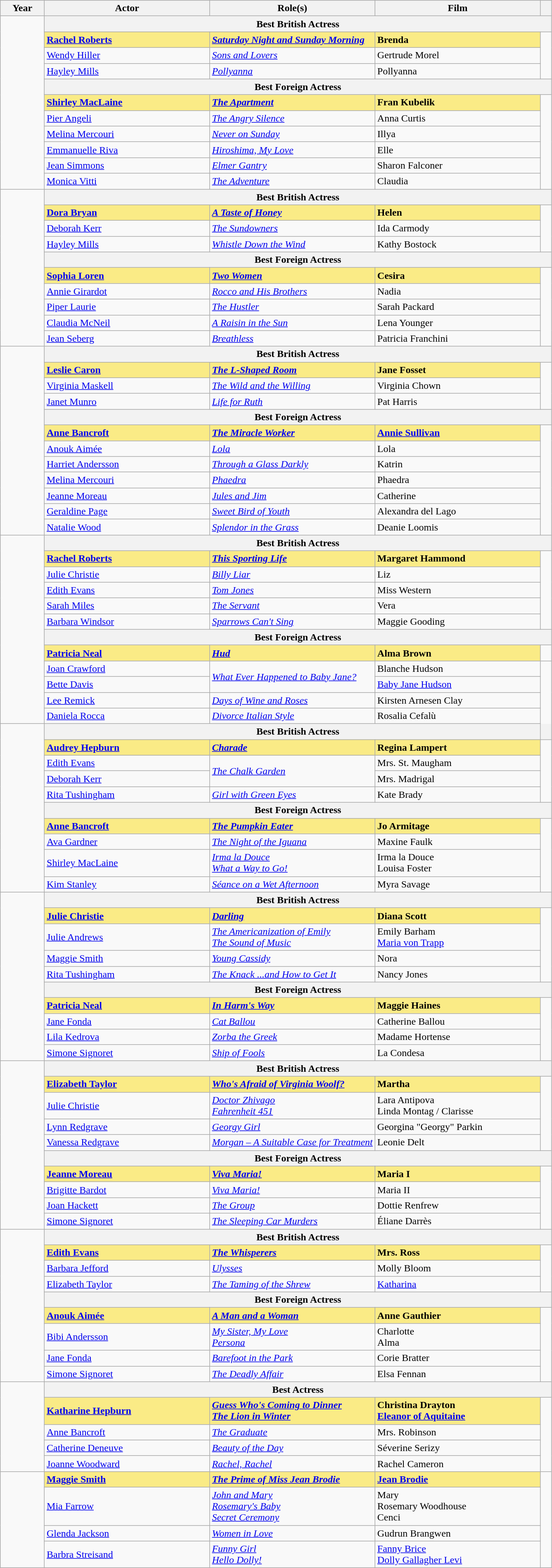<table class="wikitable sortable">
<tr>
<th scope="col" style="width:8%;">Year</th>
<th scope="col" style="width:30%;">Actor</th>
<th scope="col" style="width:30%;">Role(s)</th>
<th scope="col" style="width:30%;">Film</th>
<th scope="col" style="width:2%;" class="unsortable"></th>
</tr>
<tr>
<td rowspan="11"></td>
<th colspan="4">Best British Actress</th>
</tr>
<tr>
<td style="background:#FAEB86"><strong><a href='#'>Rachel Roberts</a></strong></td>
<td style="background:#FAEB86"><strong><em><a href='#'>Saturday Night and Sunday Morning</a></em></strong></td>
<td style="background:#FAEB86"><strong>Brenda</strong></td>
<td rowspan=3></td>
</tr>
<tr>
<td><a href='#'>Wendy Hiller</a></td>
<td><em><a href='#'>Sons and Lovers</a></em></td>
<td>Gertrude Morel</td>
</tr>
<tr>
<td><a href='#'>Hayley Mills</a></td>
<td><em><a href='#'>Pollyanna</a></em></td>
<td>Pollyanna</td>
</tr>
<tr>
<th colspan="4">Best Foreign Actress</th>
</tr>
<tr>
<td style="background:#FAEB86"><strong><a href='#'>Shirley MacLaine</a></strong></td>
<td style="background:#FAEB86"><strong><em><a href='#'>The Apartment</a></em></strong></td>
<td style="background:#FAEB86"><strong>Fran Kubelik</strong></td>
<td rowspan=6></td>
</tr>
<tr>
<td><a href='#'>Pier Angeli</a></td>
<td><em><a href='#'>The Angry Silence</a></em></td>
<td>Anna Curtis</td>
</tr>
<tr>
<td><a href='#'>Melina Mercouri</a></td>
<td><em><a href='#'>Never on Sunday</a></em></td>
<td>Illya</td>
</tr>
<tr>
<td><a href='#'>Emmanuelle Riva</a></td>
<td><em><a href='#'>Hiroshima, My Love</a></em></td>
<td>Elle</td>
</tr>
<tr>
<td><a href='#'>Jean Simmons</a></td>
<td><em><a href='#'>Elmer Gantry</a></em></td>
<td>Sharon Falconer</td>
</tr>
<tr>
<td><a href='#'>Monica Vitti</a></td>
<td><em><a href='#'>The Adventure</a></em></td>
<td>Claudia</td>
</tr>
<tr>
<td rowspan="10"></td>
<th colspan="4">Best British Actress</th>
</tr>
<tr>
<td style="background:#FAEB86"><strong><a href='#'>Dora Bryan</a></strong></td>
<td style="background:#FAEB86"><strong><em><a href='#'>A Taste of Honey</a></em></strong></td>
<td style="background:#FAEB86"><strong>Helen</strong></td>
<td rowspan=3></td>
</tr>
<tr>
<td><a href='#'>Deborah Kerr</a></td>
<td><em><a href='#'>The Sundowners</a></em></td>
<td>Ida Carmody</td>
</tr>
<tr>
<td><a href='#'>Hayley Mills</a></td>
<td><em><a href='#'>Whistle Down the Wind</a></em></td>
<td>Kathy Bostock</td>
</tr>
<tr>
<th colspan="4">Best Foreign Actress</th>
</tr>
<tr>
<td style="background:#FAEB86"><strong><a href='#'>Sophia Loren</a></strong></td>
<td style="background:#FAEB86"><strong><em><a href='#'>Two Women</a></em></strong></td>
<td style="background:#FAEB86"><strong>Cesira</strong></td>
<td rowspan=5></td>
</tr>
<tr>
<td><a href='#'>Annie Girardot</a></td>
<td><em><a href='#'>Rocco and His Brothers</a></em></td>
<td>Nadia</td>
</tr>
<tr>
<td><a href='#'>Piper Laurie</a></td>
<td><em><a href='#'>The Hustler</a></em></td>
<td>Sarah Packard</td>
</tr>
<tr>
<td><a href='#'>Claudia McNeil</a></td>
<td><em><a href='#'>A Raisin in the Sun</a></em></td>
<td>Lena Younger</td>
</tr>
<tr>
<td><a href='#'>Jean Seberg</a></td>
<td><em><a href='#'>Breathless</a></em></td>
<td>Patricia Franchini</td>
</tr>
<tr>
<td rowspan="12"></td>
<th colspan="4">Best British Actress</th>
</tr>
<tr>
<td style="background:#FAEB86"><strong><a href='#'>Leslie Caron</a></strong></td>
<td style="background:#FAEB86"><strong><em><a href='#'>The L-Shaped Room</a></em></strong></td>
<td style="background:#FAEB86"><strong>Jane Fosset</strong></td>
<td rowspan=3></td>
</tr>
<tr>
<td><a href='#'>Virginia Maskell</a></td>
<td><em><a href='#'>The Wild and the Willing</a></em></td>
<td>Virginia Chown</td>
</tr>
<tr>
<td><a href='#'>Janet Munro</a></td>
<td><em><a href='#'>Life for Ruth</a></em></td>
<td>Pat Harris</td>
</tr>
<tr>
<th colspan="4">Best Foreign Actress</th>
</tr>
<tr>
<td style="background:#FAEB86"><strong><a href='#'>Anne Bancroft</a></strong></td>
<td style="background:#FAEB86"><strong><em><a href='#'>The Miracle Worker</a></em></strong></td>
<td style="background:#FAEB86"><strong><a href='#'>Annie Sullivan</a></strong></td>
<td rowspan=7></td>
</tr>
<tr>
<td><a href='#'>Anouk Aimée</a></td>
<td><em><a href='#'>Lola</a></em></td>
<td>Lola</td>
</tr>
<tr>
<td><a href='#'>Harriet Andersson</a></td>
<td><em><a href='#'>Through a Glass Darkly</a></em></td>
<td>Katrin</td>
</tr>
<tr>
<td><a href='#'>Melina Mercouri</a></td>
<td><em><a href='#'>Phaedra</a></em></td>
<td>Phaedra</td>
</tr>
<tr>
<td><a href='#'>Jeanne Moreau</a></td>
<td><em><a href='#'>Jules and Jim</a></em></td>
<td>Catherine</td>
</tr>
<tr>
<td><a href='#'>Geraldine Page</a></td>
<td><em><a href='#'>Sweet Bird of Youth</a></em></td>
<td>Alexandra del Lago</td>
</tr>
<tr>
<td><a href='#'>Natalie Wood</a></td>
<td><em><a href='#'>Splendor in the Grass</a></em></td>
<td>Deanie Loomis</td>
</tr>
<tr>
<td rowspan="12"></td>
<th colspan="4">Best British Actress</th>
</tr>
<tr>
<td style="background:#FAEB86"><strong><a href='#'>Rachel Roberts</a></strong></td>
<td style="background:#FAEB86"><strong><em><a href='#'>This Sporting Life</a></em></strong></td>
<td style="background:#FAEB86"><strong>Margaret Hammond</strong></td>
<td rowspan=5></td>
</tr>
<tr>
<td><a href='#'>Julie Christie</a></td>
<td><em><a href='#'>Billy Liar</a></em></td>
<td>Liz</td>
</tr>
<tr>
<td><a href='#'>Edith Evans</a></td>
<td><em><a href='#'>Tom Jones</a></em></td>
<td>Miss Western</td>
</tr>
<tr>
<td><a href='#'>Sarah Miles</a></td>
<td><em><a href='#'>The Servant</a></em></td>
<td>Vera</td>
</tr>
<tr>
<td><a href='#'>Barbara Windsor</a></td>
<td><em><a href='#'>Sparrows Can't Sing</a></em></td>
<td>Maggie Gooding</td>
</tr>
<tr>
<th colspan="4">Best Foreign Actress</th>
</tr>
<tr>
<td style="background:#FAEB86"><strong><a href='#'>Patricia Neal</a></strong></td>
<td style="background:#FAEB86"><strong><em><a href='#'>Hud</a></em></strong></td>
<td style="background:#FAEB86"><strong>Alma Brown</strong></td>
</tr>
<tr>
<td><a href='#'>Joan Crawford</a></td>
<td rowspan="2"><em><a href='#'>What Ever Happened to Baby Jane?</a></em></td>
<td>Blanche Hudson</td>
<td rowspan=5></td>
</tr>
<tr>
<td><a href='#'>Bette Davis</a></td>
<td><a href='#'>Baby Jane Hudson</a></td>
</tr>
<tr>
<td><a href='#'>Lee Remick</a></td>
<td><em><a href='#'>Days of Wine and Roses</a></em></td>
<td>Kirsten Arnesen Clay</td>
</tr>
<tr>
<td><a href='#'>Daniela Rocca</a></td>
<td><em><a href='#'>Divorce Italian Style</a></em></td>
<td>Rosalia Cefalù</td>
</tr>
<tr>
<td rowspan="10"></td>
<th colspan="4">Best British Actress</th>
</tr>
<tr>
<td style="background:#FAEB86"><strong><a href='#'>Audrey Hepburn</a></strong></td>
<td style="background:#FAEB86"><strong><em><a href='#'>Charade</a></em></strong></td>
<td style="background:#FAEB86"><strong>Regina Lampert</strong></td>
<td rowspan=4></td>
</tr>
<tr>
<td><a href='#'>Edith Evans</a></td>
<td rowspan="2"><em><a href='#'>The Chalk Garden</a></em></td>
<td>Mrs. St. Maugham</td>
</tr>
<tr>
<td><a href='#'>Deborah Kerr</a></td>
<td>Mrs. Madrigal</td>
</tr>
<tr>
<td><a href='#'>Rita Tushingham</a></td>
<td><em><a href='#'>Girl with Green Eyes</a></em></td>
<td>Kate Brady</td>
</tr>
<tr>
<th colspan="4">Best Foreign Actress</th>
</tr>
<tr>
<td style="background:#FAEB86"><strong><a href='#'>Anne Bancroft</a></strong></td>
<td style="background:#FAEB86"><strong><em><a href='#'>The Pumpkin Eater</a></em></strong></td>
<td style="background:#FAEB86"><strong>Jo Armitage</strong></td>
<td rowspan=4></td>
</tr>
<tr>
<td><a href='#'>Ava Gardner</a></td>
<td><em><a href='#'>The Night of the Iguana</a></em></td>
<td>Maxine Faulk</td>
</tr>
<tr>
<td><a href='#'>Shirley MacLaine</a> </td>
<td><em><a href='#'>Irma la Douce</a></em> <br> <em><a href='#'>What a Way to Go!</a></em></td>
<td>Irma la Douce <br> Louisa Foster</td>
</tr>
<tr>
<td><a href='#'>Kim Stanley</a></td>
<td><em><a href='#'>Séance on a Wet Afternoon</a></em></td>
<td>Myra Savage</td>
</tr>
<tr>
<td rowspan="10"></td>
<th colspan="4">Best British Actress</th>
</tr>
<tr>
<td style="background:#FAEB86"><strong><a href='#'>Julie Christie</a></strong></td>
<td style="background:#FAEB86"><strong><em><a href='#'>Darling</a></em></strong></td>
<td style="background:#FAEB86"><strong>Diana Scott</strong></td>
<td rowspan=4></td>
</tr>
<tr>
<td><a href='#'>Julie Andrews</a> </td>
<td><em><a href='#'>The Americanization of Emily</a></em> <br> <em><a href='#'>The Sound of Music</a></em></td>
<td>Emily Barham <br> <a href='#'>Maria von Trapp</a></td>
</tr>
<tr>
<td><a href='#'>Maggie Smith</a></td>
<td><em><a href='#'>Young Cassidy</a></em></td>
<td>Nora</td>
</tr>
<tr>
<td><a href='#'>Rita Tushingham</a></td>
<td><em><a href='#'>The Knack ...and How to Get It</a></em></td>
<td>Nancy Jones</td>
</tr>
<tr>
<th colspan="4">Best Foreign Actress</th>
</tr>
<tr>
<td style="background:#FAEB86"><strong><a href='#'>Patricia Neal</a></strong></td>
<td style="background:#FAEB86"><strong><em><a href='#'>In Harm's Way</a></em></strong></td>
<td style="background:#FAEB86"><strong>Maggie Haines</strong></td>
<td rowspan=4></td>
</tr>
<tr>
<td><a href='#'>Jane Fonda</a></td>
<td><em><a href='#'>Cat Ballou</a></em></td>
<td>Catherine Ballou</td>
</tr>
<tr>
<td><a href='#'>Lila Kedrova</a></td>
<td><em><a href='#'>Zorba the Greek</a></em></td>
<td>Madame Hortense</td>
</tr>
<tr>
<td><a href='#'>Simone Signoret</a></td>
<td><em><a href='#'>Ship of Fools</a></em></td>
<td>La Condesa</td>
</tr>
<tr>
<td rowspan="10"></td>
<th colspan="4">Best British Actress</th>
</tr>
<tr>
<td style="background:#FAEB86"><strong><a href='#'>Elizabeth Taylor</a></strong></td>
<td style="background:#FAEB86"><strong><em><a href='#'>Who's Afraid of Virginia Woolf?</a></em></strong></td>
<td style="background:#FAEB86"><strong>Martha</strong></td>
<td rowspan=4></td>
</tr>
<tr>
<td><a href='#'>Julie Christie</a> </td>
<td><em><a href='#'>Doctor Zhivago</a></em> <br> <em><a href='#'>Fahrenheit 451</a></em></td>
<td>Lara Antipova <br> Linda Montag / Clarisse</td>
</tr>
<tr>
<td><a href='#'>Lynn Redgrave</a></td>
<td><em><a href='#'>Georgy Girl</a></em></td>
<td>Georgina "Georgy" Parkin</td>
</tr>
<tr>
<td><a href='#'>Vanessa Redgrave</a></td>
<td><em><a href='#'>Morgan – A Suitable Case for Treatment</a></em></td>
<td>Leonie Delt</td>
</tr>
<tr>
<th colspan="4">Best Foreign Actress</th>
</tr>
<tr>
<td style="background:#FAEB86"><strong><a href='#'>Jeanne Moreau</a></strong></td>
<td style="background:#FAEB86"><strong><em><a href='#'>Viva Maria!</a></em></strong></td>
<td style="background:#FAEB86"><strong>Maria I</strong></td>
<td rowspan=4></td>
</tr>
<tr>
<td><a href='#'>Brigitte Bardot</a></td>
<td><em><a href='#'>Viva Maria!</a></em></td>
<td>Maria II</td>
</tr>
<tr>
<td><a href='#'>Joan Hackett</a></td>
<td><em><a href='#'>The Group</a></em></td>
<td>Dottie Renfrew</td>
</tr>
<tr>
<td><a href='#'>Simone Signoret</a></td>
<td><em><a href='#'>The Sleeping Car Murders</a></em></td>
<td>Éliane Darrès</td>
</tr>
<tr>
<td rowspan="9"></td>
<th colspan="4">Best British Actress</th>
</tr>
<tr>
<td style="background:#FAEB86"><strong><a href='#'>Edith Evans</a></strong></td>
<td style="background:#FAEB86"><strong><em><a href='#'>The Whisperers</a></em></strong></td>
<td style="background:#FAEB86"><strong>Mrs. Ross</strong></td>
<td rowspan=3></td>
</tr>
<tr>
<td><a href='#'>Barbara Jefford</a></td>
<td><em><a href='#'>Ulysses</a></em></td>
<td>Molly Bloom</td>
</tr>
<tr>
<td><a href='#'>Elizabeth Taylor</a></td>
<td><em><a href='#'>The Taming of the Shrew</a></em></td>
<td><a href='#'>Katharina</a></td>
</tr>
<tr>
<th colspan="4">Best Foreign Actress</th>
</tr>
<tr>
<td style="background:#FAEB86"><strong><a href='#'>Anouk Aimée</a></strong></td>
<td style="background:#FAEB86"><strong><em><a href='#'>A Man and a Woman</a></em></strong></td>
<td style="background:#FAEB86"><strong>Anne Gauthier</strong></td>
<td rowspan=4></td>
</tr>
<tr>
<td><a href='#'>Bibi Andersson</a> </td>
<td><em><a href='#'>My Sister, My Love</a></em> <br> <em><a href='#'>Persona</a></em></td>
<td>Charlotte <br> Alma</td>
</tr>
<tr>
<td><a href='#'>Jane Fonda</a></td>
<td><em><a href='#'>Barefoot in the Park</a></em></td>
<td>Corie Bratter</td>
</tr>
<tr>
<td><a href='#'>Simone Signoret</a></td>
<td><em><a href='#'>The Deadly Affair</a></em></td>
<td>Elsa Fennan</td>
</tr>
<tr>
<td rowspan="5"></td>
<th colspan="4">Best Actress</th>
</tr>
<tr>
<td style="background:#FAEB86"><strong><a href='#'>Katharine Hepburn</a> </strong></td>
<td style="background:#FAEB86"><strong><em><a href='#'>Guess Who's Coming to Dinner</a></em></strong> <br> <strong><em><a href='#'>The Lion in Winter</a></em></strong></td>
<td style="background:#FAEB86"><strong>Christina Drayton</strong> <br> <strong><a href='#'>Eleanor of Aquitaine</a></strong></td>
<td rowspan=4></td>
</tr>
<tr>
<td><a href='#'>Anne Bancroft</a></td>
<td><em><a href='#'>The Graduate</a></em></td>
<td>Mrs. Robinson</td>
</tr>
<tr>
<td><a href='#'>Catherine Deneuve</a></td>
<td><em><a href='#'>Beauty of the Day</a></em></td>
<td>Séverine Serizy</td>
</tr>
<tr>
<td><a href='#'>Joanne Woodward</a></td>
<td><em><a href='#'>Rachel, Rachel</a></em></td>
<td>Rachel Cameron</td>
</tr>
<tr>
<td rowspan="4"></td>
<td style="background:#FAEB86"><strong><a href='#'>Maggie Smith</a></strong></td>
<td style="background:#FAEB86"><strong><em><a href='#'>The Prime of Miss Jean Brodie</a></em></strong></td>
<td style="background:#FAEB86"><strong><a href='#'>Jean Brodie</a></strong></td>
<td rowspan=4></td>
</tr>
<tr>
<td><a href='#'>Mia Farrow</a> </td>
<td><em><a href='#'>John and Mary</a></em> <br> <em><a href='#'>Rosemary's Baby</a></em> <br> <em><a href='#'>Secret Ceremony</a></em></td>
<td>Mary <br> Rosemary Woodhouse <br> Cenci</td>
</tr>
<tr>
<td><a href='#'>Glenda Jackson</a></td>
<td><em><a href='#'>Women in Love</a></em></td>
<td>Gudrun Brangwen</td>
</tr>
<tr>
<td><a href='#'>Barbra Streisand</a> </td>
<td><em><a href='#'>Funny Girl</a></em> <br> <em><a href='#'>Hello Dolly!</a></em></td>
<td><a href='#'>Fanny Brice</a> <br> <a href='#'>Dolly Gallagher Levi</a></td>
</tr>
</table>
